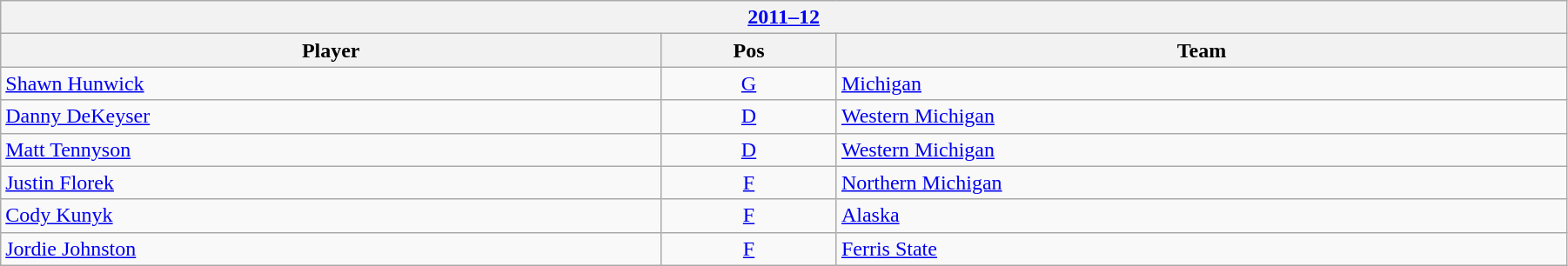<table class="wikitable" width=95%>
<tr>
<th colspan=3><a href='#'>2011–12</a></th>
</tr>
<tr>
<th>Player</th>
<th>Pos</th>
<th>Team</th>
</tr>
<tr>
<td><a href='#'>Shawn Hunwick</a></td>
<td style="text-align:center;"><a href='#'>G</a></td>
<td><a href='#'>Michigan</a></td>
</tr>
<tr>
<td><a href='#'>Danny DeKeyser</a></td>
<td style="text-align:center;"><a href='#'>D</a></td>
<td><a href='#'>Western Michigan</a></td>
</tr>
<tr>
<td><a href='#'>Matt Tennyson</a></td>
<td style="text-align:center;"><a href='#'>D</a></td>
<td><a href='#'>Western Michigan</a></td>
</tr>
<tr>
<td><a href='#'>Justin Florek</a></td>
<td style="text-align:center;"><a href='#'>F</a></td>
<td><a href='#'>Northern Michigan</a></td>
</tr>
<tr>
<td><a href='#'>Cody Kunyk</a></td>
<td style="text-align:center;"><a href='#'>F</a></td>
<td><a href='#'>Alaska</a></td>
</tr>
<tr>
<td><a href='#'>Jordie Johnston</a></td>
<td style="text-align:center;"><a href='#'>F</a></td>
<td><a href='#'>Ferris State</a></td>
</tr>
</table>
